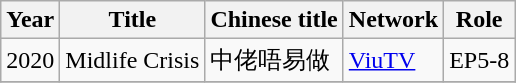<table class="wikitable plainrowheaders">
<tr>
<th scope="col">Year</th>
<th scope="col">Title</th>
<th scope="col">Chinese title</th>
<th scope="col">Network</th>
<th scope="col">Role</th>
</tr>
<tr>
<td>2020</td>
<td>Midlife Crisis</td>
<td>中佬唔易做</td>
<td><a href='#'>ViuTV</a></td>
<td>EP5-8</td>
</tr>
<tr>
</tr>
</table>
